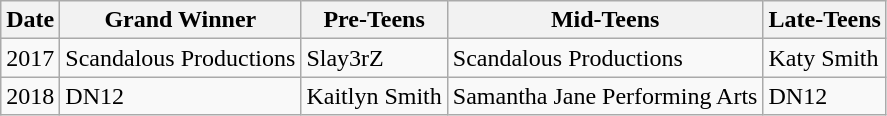<table class="wikitable">
<tr>
<th>Date</th>
<th>Grand Winner</th>
<th>Pre-Teens</th>
<th>Mid-Teens</th>
<th>Late-Teens</th>
</tr>
<tr>
<td>2017</td>
<td>Scandalous Productions</td>
<td>Slay3rZ</td>
<td>Scandalous Productions</td>
<td>Katy Smith</td>
</tr>
<tr>
<td>2018</td>
<td>DN12</td>
<td>Kaitlyn Smith</td>
<td>Samantha Jane Performing Arts</td>
<td>DN12</td>
</tr>
</table>
